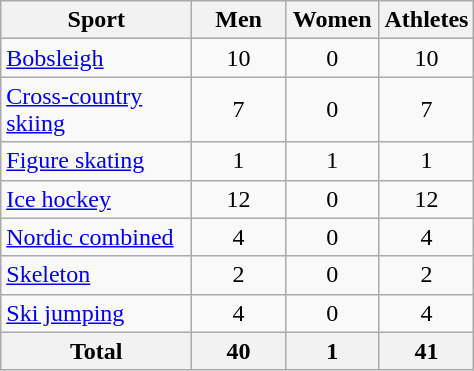<table class="wikitable sortable" style="text-align:center;">
<tr>
<th width=120>Sport</th>
<th width=55>Men</th>
<th width=55>Women</th>
<th width="55">Athletes</th>
</tr>
<tr>
<td align=left><a href='#'>Bobsleigh</a></td>
<td>10</td>
<td>0</td>
<td>10</td>
</tr>
<tr>
<td align=left><a href='#'>Cross-country skiing</a></td>
<td>7</td>
<td>0</td>
<td>7</td>
</tr>
<tr>
<td align=left><a href='#'>Figure skating</a></td>
<td>1</td>
<td>1</td>
<td>1</td>
</tr>
<tr>
<td align=left><a href='#'>Ice hockey</a></td>
<td>12</td>
<td>0</td>
<td>12</td>
</tr>
<tr>
<td align=left><a href='#'>Nordic combined</a></td>
<td>4</td>
<td>0</td>
<td>4</td>
</tr>
<tr>
<td align=left><a href='#'>Skeleton</a></td>
<td>2</td>
<td>0</td>
<td>2</td>
</tr>
<tr>
<td align=left><a href='#'>Ski jumping</a></td>
<td>4</td>
<td>0</td>
<td>4</td>
</tr>
<tr>
<th>Total</th>
<th>40</th>
<th>1</th>
<th>41</th>
</tr>
</table>
